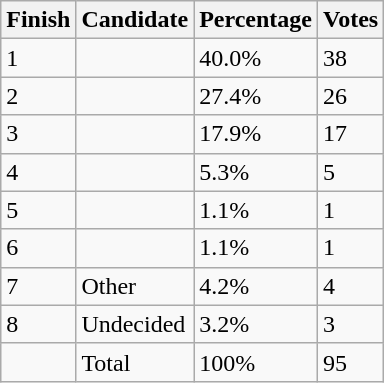<table class="wikitable sortable">
<tr>
<th>Finish</th>
<th>Candidate</th>
<th>Percentage</th>
<th>Votes</th>
</tr>
<tr>
<td>1</td>
<td></td>
<td>40.0%</td>
<td>38</td>
</tr>
<tr>
<td>2</td>
<td></td>
<td>27.4%</td>
<td>26</td>
</tr>
<tr>
<td>3</td>
<td></td>
<td>17.9%</td>
<td>17</td>
</tr>
<tr>
<td>4</td>
<td></td>
<td>5.3%</td>
<td>5</td>
</tr>
<tr>
<td>5</td>
<td></td>
<td>1.1%</td>
<td>1</td>
</tr>
<tr>
<td>6</td>
<td></td>
<td>1.1%</td>
<td>1</td>
</tr>
<tr>
<td>7</td>
<td>Other</td>
<td>4.2%</td>
<td>4</td>
</tr>
<tr>
<td>8</td>
<td>Undecided</td>
<td>3.2%</td>
<td>3</td>
</tr>
<tr>
<td></td>
<td>Total</td>
<td>100%</td>
<td>95</td>
</tr>
</table>
